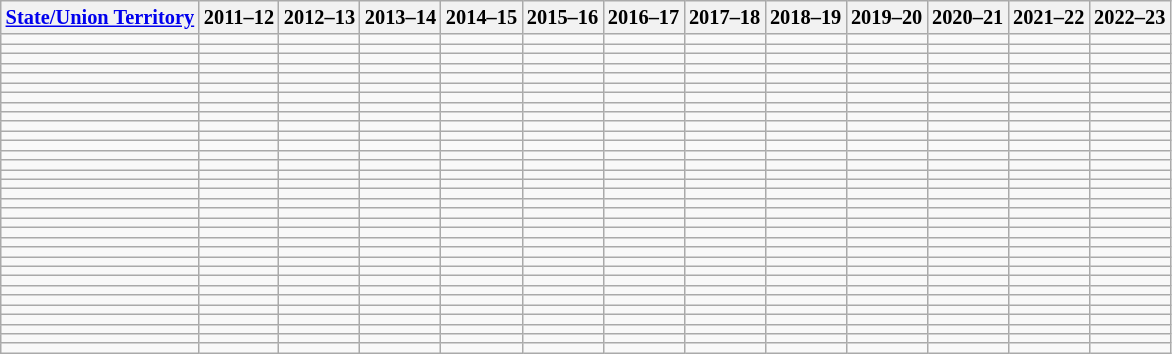<table class="wikitable sortable static-row-numbers" style="text-align:right; font-size:85%;">
<tr class="static-row-header" style="text-align:center;vertical-align:bottom;">
<th><a href='#'>State/Union Territory</a></th>
<th>2011–12</th>
<th>2012–13</th>
<th>2013–14</th>
<th>2014–15</th>
<th>2015–16</th>
<th>2016–17</th>
<th>2017–18</th>
<th>2018–19</th>
<th>2019–20</th>
<th>2020–21</th>
<th>2021–22</th>
<th>2022–23</th>
</tr>
<tr>
<td></td>
<td></td>
<td></td>
<td></td>
<td></td>
<td></td>
<td></td>
<td></td>
<td></td>
<td></td>
<td></td>
<td></td>
<td></td>
</tr>
<tr>
<td></td>
<td></td>
<td></td>
<td></td>
<td></td>
<td></td>
<td></td>
<td></td>
<td></td>
<td></td>
<td></td>
<td></td>
<td></td>
</tr>
<tr>
<td></td>
<td></td>
<td></td>
<td></td>
<td></td>
<td></td>
<td></td>
<td></td>
<td></td>
<td></td>
<td></td>
<td></td>
<td></td>
</tr>
<tr>
<td></td>
<td></td>
<td></td>
<td></td>
<td></td>
<td></td>
<td></td>
<td></td>
<td></td>
<td></td>
<td></td>
<td></td>
<td></td>
</tr>
<tr>
<td></td>
<td></td>
<td></td>
<td></td>
<td></td>
<td></td>
<td></td>
<td></td>
<td></td>
<td></td>
<td></td>
<td></td>
<td></td>
</tr>
<tr>
<td></td>
<td></td>
<td></td>
<td></td>
<td></td>
<td></td>
<td></td>
<td></td>
<td></td>
<td></td>
<td></td>
<td></td>
<td></td>
</tr>
<tr>
<td></td>
<td></td>
<td></td>
<td></td>
<td></td>
<td></td>
<td></td>
<td></td>
<td></td>
<td></td>
<td></td>
<td></td>
<td></td>
</tr>
<tr>
<td></td>
<td></td>
<td></td>
<td></td>
<td></td>
<td></td>
<td></td>
<td></td>
<td></td>
<td></td>
<td></td>
<td></td>
<td></td>
</tr>
<tr>
<td></td>
<td></td>
<td></td>
<td></td>
<td></td>
<td></td>
<td></td>
<td></td>
<td></td>
<td></td>
<td></td>
<td></td>
<td></td>
</tr>
<tr>
<td></td>
<td></td>
<td></td>
<td></td>
<td></td>
<td></td>
<td></td>
<td></td>
<td></td>
<td></td>
<td></td>
<td></td>
<td></td>
</tr>
<tr>
<td></td>
<td></td>
<td></td>
<td></td>
<td></td>
<td></td>
<td></td>
<td></td>
<td></td>
<td></td>
<td></td>
<td></td>
<td></td>
</tr>
<tr>
<td></td>
<td></td>
<td></td>
<td></td>
<td></td>
<td></td>
<td></td>
<td></td>
<td></td>
<td></td>
<td></td>
<td></td>
<td></td>
</tr>
<tr>
<td></td>
<td></td>
<td></td>
<td></td>
<td></td>
<td></td>
<td></td>
<td></td>
<td></td>
<td></td>
<td></td>
<td></td>
<td></td>
</tr>
<tr>
<td></td>
<td></td>
<td></td>
<td></td>
<td></td>
<td></td>
<td></td>
<td></td>
<td></td>
<td></td>
<td></td>
<td></td>
<td></td>
</tr>
<tr>
<td></td>
<td></td>
<td></td>
<td></td>
<td></td>
<td></td>
<td></td>
<td></td>
<td></td>
<td></td>
<td></td>
<td></td>
<td></td>
</tr>
<tr>
<td></td>
<td></td>
<td></td>
<td></td>
<td></td>
<td></td>
<td></td>
<td></td>
<td></td>
<td></td>
<td></td>
<td></td>
<td></td>
</tr>
<tr>
<td></td>
<td></td>
<td></td>
<td></td>
<td></td>
<td></td>
<td></td>
<td></td>
<td></td>
<td></td>
<td></td>
<td></td>
<td></td>
</tr>
<tr>
<td></td>
<td></td>
<td></td>
<td></td>
<td></td>
<td></td>
<td></td>
<td></td>
<td></td>
<td></td>
<td></td>
<td></td>
<td></td>
</tr>
<tr>
<td></td>
<td></td>
<td></td>
<td></td>
<td></td>
<td></td>
<td></td>
<td></td>
<td></td>
<td></td>
<td></td>
<td></td>
<td></td>
</tr>
<tr>
<td></td>
<td></td>
<td></td>
<td></td>
<td></td>
<td></td>
<td></td>
<td></td>
<td></td>
<td></td>
<td></td>
<td></td>
<td></td>
</tr>
<tr>
<td></td>
<td></td>
<td></td>
<td></td>
<td></td>
<td></td>
<td></td>
<td></td>
<td></td>
<td></td>
<td></td>
<td></td>
<td></td>
</tr>
<tr>
<td></td>
<td></td>
<td></td>
<td></td>
<td></td>
<td></td>
<td></td>
<td></td>
<td></td>
<td></td>
<td></td>
<td></td>
<td></td>
</tr>
<tr>
<td></td>
<td></td>
<td></td>
<td></td>
<td></td>
<td></td>
<td></td>
<td></td>
<td></td>
<td></td>
<td></td>
<td></td>
<td></td>
</tr>
<tr>
<td></td>
<td></td>
<td></td>
<td></td>
<td></td>
<td></td>
<td></td>
<td></td>
<td></td>
<td></td>
<td></td>
<td></td>
<td></td>
</tr>
<tr>
<td></td>
<td></td>
<td></td>
<td></td>
<td></td>
<td></td>
<td></td>
<td></td>
<td></td>
<td></td>
<td></td>
<td></td>
<td></td>
</tr>
<tr>
<td></td>
<td></td>
<td></td>
<td></td>
<td></td>
<td></td>
<td></td>
<td></td>
<td></td>
<td></td>
<td></td>
<td></td>
<td></td>
</tr>
<tr>
<td></td>
<td></td>
<td></td>
<td></td>
<td></td>
<td></td>
<td></td>
<td></td>
<td></td>
<td></td>
<td></td>
<td></td>
<td></td>
</tr>
<tr>
<td></td>
<td></td>
<td></td>
<td></td>
<td></td>
<td></td>
<td></td>
<td></td>
<td></td>
<td></td>
<td></td>
<td></td>
<td></td>
</tr>
<tr>
<td></td>
<td></td>
<td></td>
<td></td>
<td></td>
<td></td>
<td></td>
<td></td>
<td></td>
<td></td>
<td></td>
<td></td>
<td></td>
</tr>
<tr>
<td></td>
<td></td>
<td></td>
<td></td>
<td></td>
<td></td>
<td></td>
<td></td>
<td></td>
<td></td>
<td></td>
<td></td>
<td></td>
</tr>
<tr>
<td></td>
<td></td>
<td></td>
<td></td>
<td></td>
<td></td>
<td></td>
<td></td>
<td></td>
<td></td>
<td></td>
<td></td>
<td></td>
</tr>
<tr>
<td></td>
<td></td>
<td></td>
<td></td>
<td></td>
<td></td>
<td></td>
<td></td>
<td></td>
<td></td>
<td></td>
<td></td>
<td></td>
</tr>
<tr>
<td></td>
<td></td>
<td></td>
<td></td>
<td></td>
<td></td>
<td></td>
<td></td>
<td></td>
<td></td>
<td></td>
<td></td>
<td></td>
</tr>
</table>
